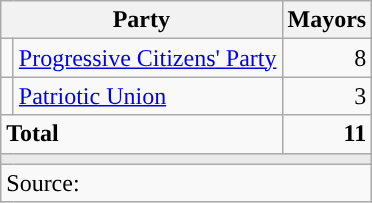<table class="wikitable" style="text-align:right">
<tr>
<th colspan="2">Party</th>
<th>Mayors</th>
</tr>
<tr>
<td width="1"></td>
<td align="left"><a href='#'>Progressive Citizens' Party</a></td>
<td>8</td>
</tr>
<tr>
<td width="1"></td>
<td align="left"><a href='#'>Patriotic Union</a></td>
<td>3</td>
</tr>
<tr>
<td colspan="2" align="left"><strong>Total</strong></td>
<td><strong>11</strong></td>
</tr>
<tr>
<td colspan="3" style="color:inherit;background:#E9E9E9"></td>
</tr>
<tr>
<td colspan="3" align="left">Source: </td>
</tr>
</table>
